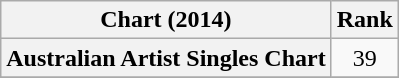<table class="wikitable plainrowheaders" style="text-align:center">
<tr>
<th scope="col">Chart (2014)</th>
<th scope="col">Rank</th>
</tr>
<tr>
<th scope="row">Australian Artist Singles Chart</th>
<td>39</td>
</tr>
<tr>
</tr>
</table>
